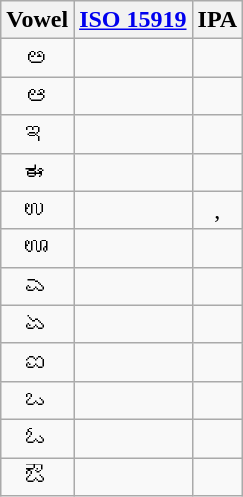<table class="wikitable" border="1" style="text-align:center;">
<tr>
<th>Vowel</th>
<th><a href='#'>ISO 15919</a></th>
<th>IPA</th>
</tr>
<tr>
<td>ಅ</td>
<td></td>
<td></td>
</tr>
<tr>
<td>ಆ</td>
<td></td>
<td></td>
</tr>
<tr>
<td>ಇ</td>
<td></td>
<td></td>
</tr>
<tr>
<td>ಈ</td>
<td></td>
<td></td>
</tr>
<tr>
<td>ಉ</td>
<td></td>
<td>, </td>
</tr>
<tr>
<td>ಊ</td>
<td></td>
<td></td>
</tr>
<tr>
<td>ಎ</td>
<td></td>
<td></td>
</tr>
<tr>
<td>ಏ</td>
<td></td>
<td></td>
</tr>
<tr>
<td>ಐ</td>
<td></td>
<td></td>
</tr>
<tr>
<td>ಒ</td>
<td></td>
<td></td>
</tr>
<tr>
<td>ಓ</td>
<td></td>
<td></td>
</tr>
<tr>
<td>ಔ</td>
<td></td>
<td></td>
</tr>
</table>
